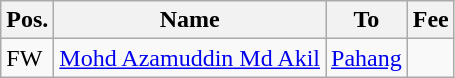<table class="wikitable">
<tr>
<th>Pos.</th>
<th>Name</th>
<th>To</th>
<th>Fee</th>
</tr>
<tr>
<td>FW</td>
<td>  <a href='#'>Mohd Azamuddin Md Akil</a></td>
<td>  <a href='#'>Pahang</a></td>
<td></td>
</tr>
</table>
